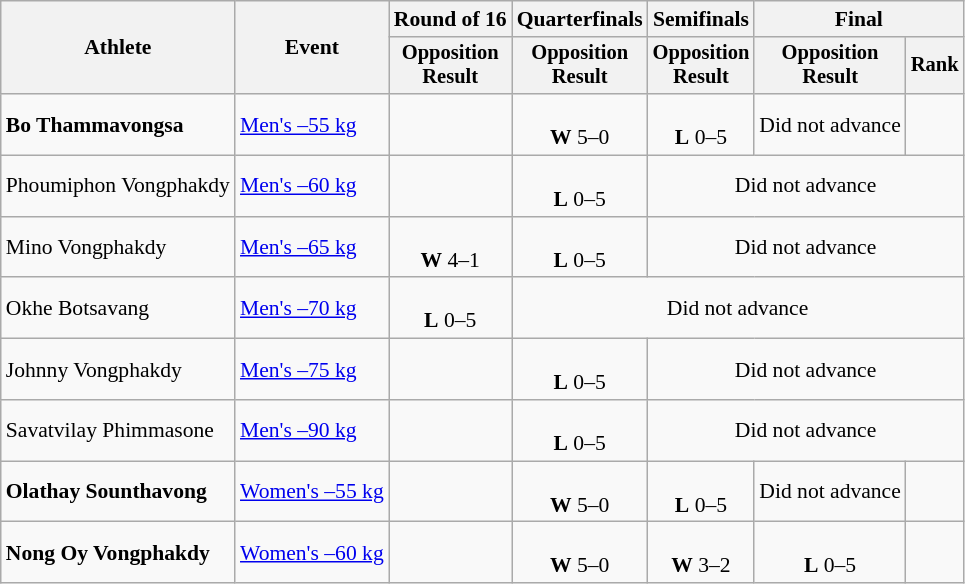<table class=wikitable style=font-size:90%;text-align:center>
<tr>
<th rowspan=2>Athlete</th>
<th rowspan=2>Event</th>
<th>Round of 16</th>
<th>Quarterfinals</th>
<th>Semifinals</th>
<th colspan=2>Final</th>
</tr>
<tr style="font-size:95%">
<th>Opposition<br>Result</th>
<th>Opposition<br>Result</th>
<th>Opposition<br>Result</th>
<th>Opposition<br>Result</th>
<th>Rank</th>
</tr>
<tr>
<td align=left><strong>Bo Thammavongsa</strong></td>
<td align=left><a href='#'>Men's –55 kg</a></td>
<td></td>
<td> <br><strong>W</strong> 5–0</td>
<td> <br><strong>L</strong> 0–5</td>
<td>Did not advance</td>
<td></td>
</tr>
<tr>
<td align=left>Phoumiphon Vongphakdy</td>
<td align=left><a href='#'>Men's –60 kg</a></td>
<td></td>
<td> <br><strong>L</strong> 0–5</td>
<td colspan=3>Did not advance</td>
</tr>
<tr>
<td align=left>Mino Vongphakdy</td>
<td align=left><a href='#'>Men's –65 kg</a></td>
<td> <br><strong>W</strong> 4–1</td>
<td> <br><strong>L</strong> 0–5</td>
<td colspan=3>Did not advance</td>
</tr>
<tr>
<td align=left>Okhe Botsavang</td>
<td align=left><a href='#'>Men's –70 kg</a></td>
<td> <br><strong>L</strong> 0–5</td>
<td colspan=4>Did not advance</td>
</tr>
<tr>
<td align=left>Johnny Vongphakdy</td>
<td align=left><a href='#'>Men's –75 kg</a></td>
<td></td>
<td> <br><strong>L</strong> 0–5</td>
<td colspan=3>Did not advance</td>
</tr>
<tr>
<td align=left>Savatvilay Phimmasone</td>
<td align=left><a href='#'>Men's –90 kg</a></td>
<td></td>
<td> <br><strong>L</strong> 0–5</td>
<td colspan=3>Did not advance</td>
</tr>
<tr>
<td align=left><strong>Olathay Sounthavong</strong></td>
<td align=left><a href='#'>Women's –55 kg</a></td>
<td></td>
<td> <br><strong>W</strong> 5–0</td>
<td> <br><strong>L</strong> 0–5</td>
<td>Did not advance</td>
<td></td>
</tr>
<tr>
<td align=left><strong>Nong Oy Vongphakdy</strong></td>
<td align=left><a href='#'>Women's –60 kg</a></td>
<td></td>
<td> <br><strong>W</strong> 5–0</td>
<td> <br><strong>W</strong> 3–2</td>
<td> <br><strong>L</strong> 0–5</td>
<td></td>
</tr>
</table>
